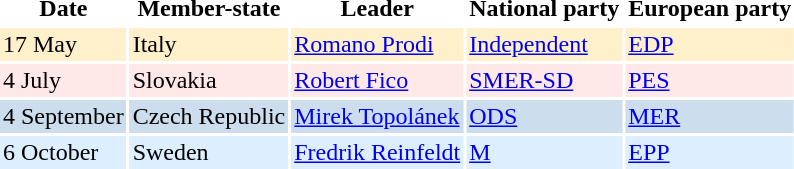<table border=0 cellpadding=2 cellspacing=2>
<tr ----bgcolor=lightgrey>
<th>Date</th>
<th>Member-state</th>
<th>Leader</th>
<th>National party</th>
<th>European party</th>
</tr>
<tr ---- bgcolor=#FFF0CC>
<td>17 May</td>
<td>Italy</td>
<td><a href='#'>Romano Prodi</a></td>
<td><a href='#'>Independent</a> </td>
<td><a href='#'>EDP</a></td>
</tr>
<tr ---- bgcolor=#FFE8E8>
<td>4 July</td>
<td>Slovakia</td>
<td><a href='#'>Robert Fico</a></td>
<td><a href='#'>SMER-SD</a></td>
<td><a href='#'>PES</a></td>
</tr>
<tr ---- bgcolor=#CCDDEE>
<td>4 September</td>
<td>Czech Republic</td>
<td><a href='#'>Mirek Topolánek</a></td>
<td><a href='#'>ODS</a></td>
<td><a href='#'>MER</a></td>
</tr>
<tr ---- bgcolor=#DDEEFF>
<td>6 October</td>
<td>Sweden</td>
<td><a href='#'>Fredrik Reinfeldt</a></td>
<td><a href='#'>M</a></td>
<td><a href='#'>EPP</a></td>
</tr>
</table>
